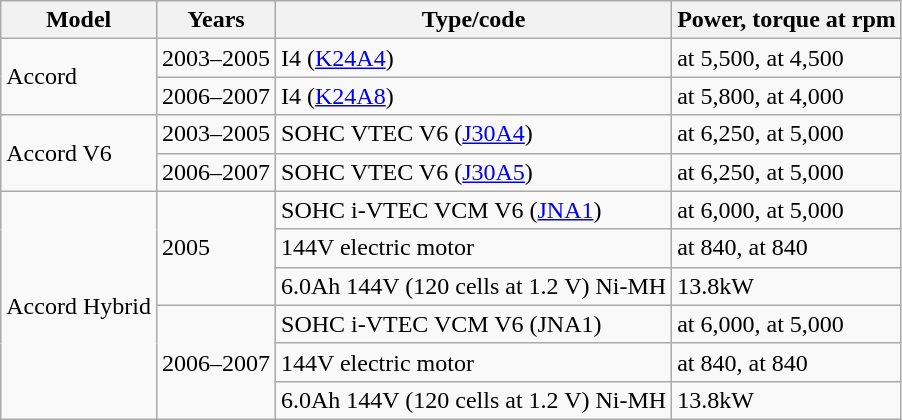<table class="wikitable">
<tr>
<th>Model</th>
<th>Years</th>
<th>Type/code</th>
<th>Power, torque at rpm</th>
</tr>
<tr>
<td rowspan=2>Accord</td>
<td>2003–2005</td>
<td> I4 (<a href='#'>K24A4</a>)</td>
<td> at 5,500,  at 4,500</td>
</tr>
<tr>
<td>2006–2007</td>
<td> I4 (<a href='#'>K24A8</a>)</td>
<td> at 5,800,  at 4,000</td>
</tr>
<tr>
<td rowspan=2>Accord V6</td>
<td>2003–2005</td>
<td> SOHC VTEC V6 (<a href='#'>J30A4</a>)</td>
<td> at 6,250,  at 5,000</td>
</tr>
<tr>
<td>2006–2007</td>
<td> SOHC VTEC V6 (<a href='#'>J30A5</a>)</td>
<td> at 6,250,  at 5,000</td>
</tr>
<tr>
<td rowspan=6>Accord Hybrid</td>
<td rowspan=3>2005</td>
<td> SOHC i-VTEC VCM V6 (<a href='#'>JNA1</a>)</td>
<td> at 6,000,  at 5,000</td>
</tr>
<tr>
<td>144V electric motor</td>
<td> at 840,  at 840</td>
</tr>
<tr>
<td>6.0Ah 144V (120 cells at 1.2 V) Ni-MH</td>
<td>13.8kW</td>
</tr>
<tr>
<td rowspan=3>2006–2007</td>
<td> SOHC i-VTEC VCM V6 (JNA1)</td>
<td> at 6,000,  at 5,000</td>
</tr>
<tr>
<td>144V electric motor</td>
<td> at 840,  at 840</td>
</tr>
<tr>
<td>6.0Ah 144V (120 cells at 1.2 V) Ni-MH</td>
<td>13.8kW</td>
</tr>
</table>
